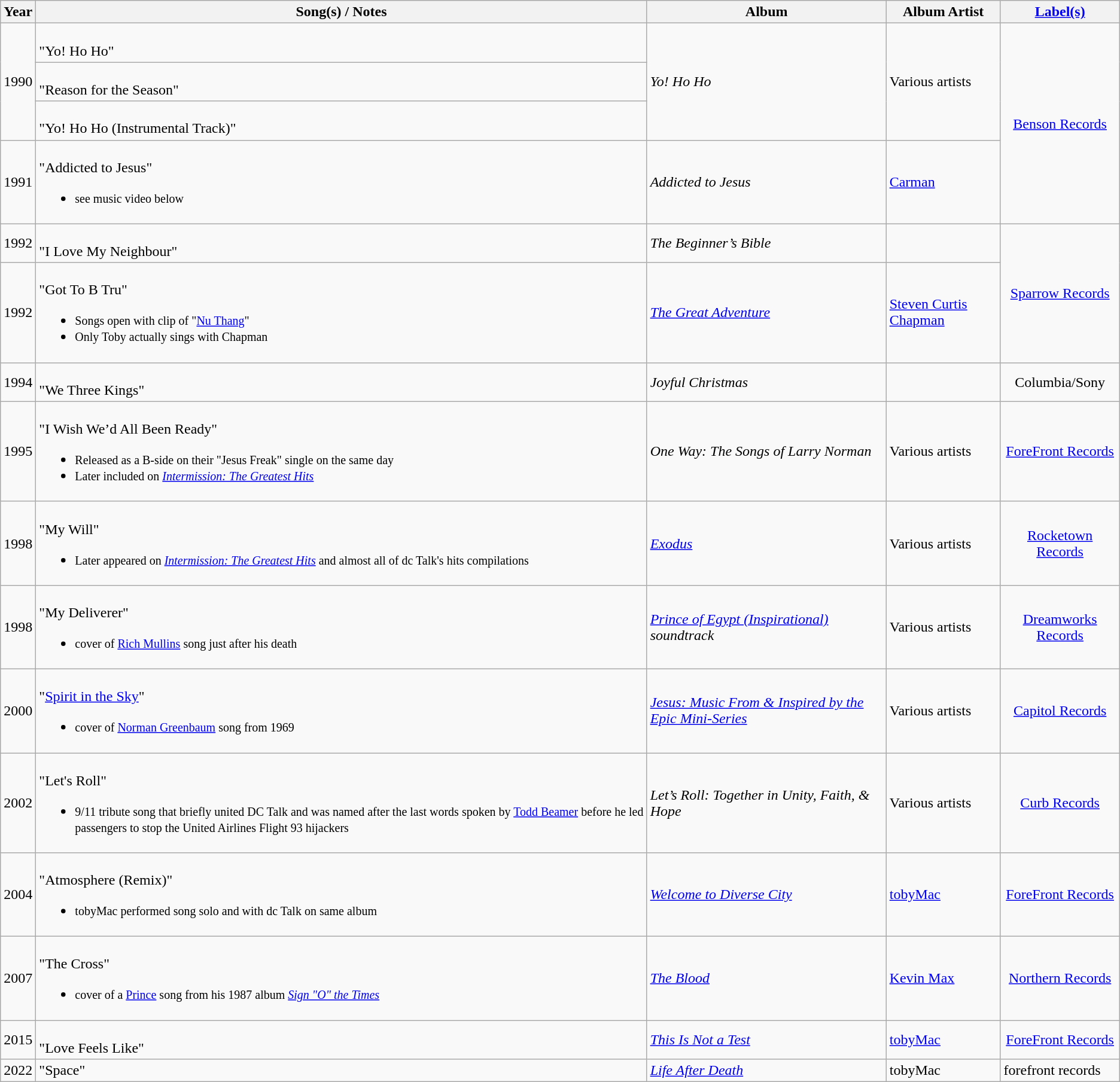<table class="wikitable">
<tr>
<th>Year</th>
<th>Song(s) / Notes</th>
<th>Album</th>
<th>Album Artist</th>
<th><a href='#'>Label(s)</a></th>
</tr>
<tr>
<td align="center" rowspan="3">1990</td>
<td align="left"><br>"Yo! Ho Ho"</td>
<td align="left" rowspan="3"><em>Yo! Ho Ho</em></td>
<td align="left" rowspan="3">Various artists</td>
<td rowspan="4" align="center"><a href='#'>Benson Records</a></td>
</tr>
<tr>
<td align="left"><br>"Reason for the Season"</td>
</tr>
<tr>
<td align="left"><br>"Yo! Ho Ho (Instrumental Track)"</td>
</tr>
<tr>
<td align="center">1991</td>
<td align="left"><br>"Addicted to Jesus"<ul><li><small>see music video below</small></li></ul></td>
<td align="left"><em>Addicted to Jesus</em></td>
<td align="left"><a href='#'>Carman</a></td>
</tr>
<tr>
<td align="center">1992</td>
<td align="left"><br>"I Love My Neighbour"</td>
<td align="left"><em>The Beginner’s Bible</em></td>
<td align="left"></td>
<td rowspan="2" align="center"><a href='#'>Sparrow Records</a></td>
</tr>
<tr>
<td align="center">1992</td>
<td align="left"><br>"Got To B Tru"<ul><li><small>Songs open with clip of "<a href='#'>Nu Thang</a>"</small></li><li><small>Only Toby actually sings with Chapman</small></li></ul></td>
<td align="left"><em><a href='#'>The Great Adventure</a></em></td>
<td align="left"><a href='#'>Steven Curtis Chapman</a></td>
</tr>
<tr>
<td align="center">1994</td>
<td align="left"><br>"We Three Kings"</td>
<td align="left"><em>Joyful Christmas</em></td>
<td align="left"></td>
<td align="center">Columbia/Sony</td>
</tr>
<tr>
<td align="center">1995</td>
<td align="left"><br>"I Wish We’d All Been Ready"<ul><li><small>Released as a B-side on their "Jesus Freak" single on the same day</small></li><li><small>Later included on <em><a href='#'>Intermission: The Greatest Hits</a></em></small></li></ul></td>
<td align="left"><em>One Way: The Songs of Larry Norman</em></td>
<td align="left">Various artists</td>
<td align="center"><a href='#'>ForeFront Records</a></td>
</tr>
<tr>
<td align="center">1998</td>
<td align="left"><br>"My Will"<ul><li><small>Later appeared on <em><a href='#'>Intermission: The Greatest Hits</a></em> and almost all of dc Talk's hits compilations</small></li></ul></td>
<td align="left"><em><a href='#'>Exodus</a></em></td>
<td align="left">Various artists</td>
<td align="center"><a href='#'>Rocketown Records</a></td>
</tr>
<tr>
<td align="center">1998</td>
<td align="left"><br>"My Deliverer"<ul><li><small>cover of <a href='#'>Rich Mullins</a> song just after his death</small></li></ul></td>
<td align="left"><em><a href='#'>Prince of Egypt (Inspirational)</a> soundtrack</em></td>
<td align="left">Various artists</td>
<td align="center"><a href='#'>Dreamworks Records</a></td>
</tr>
<tr>
<td align="center">2000</td>
<td align="left"><br>"<a href='#'>Spirit in the Sky</a>"<ul><li><small>cover of <a href='#'>Norman Greenbaum</a> song from 1969</small></li></ul></td>
<td align="left"><em><a href='#'>Jesus: Music From & Inspired by the Epic Mini-Series</a></em></td>
<td align="left">Various artists</td>
<td align="center"><a href='#'>Capitol Records</a></td>
</tr>
<tr>
<td align="center">2002</td>
<td align="left"><br>"Let's Roll"<ul><li><small>9/11 tribute song that briefly united DC Talk and was named after the last words spoken by <a href='#'>Todd Beamer</a> before he led passengers to stop the United Airlines Flight 93 hijackers</small></li></ul></td>
<td align="left"><em>Let’s Roll: Together in Unity, Faith, & Hope</em></td>
<td align="left">Various artists</td>
<td align="center"><a href='#'>Curb Records</a></td>
</tr>
<tr>
<td align="center">2004</td>
<td align="left"><br>"Atmosphere (Remix)"<ul><li><small>tobyMac performed song solo and with dc Talk on same album</small></li></ul></td>
<td align="left"><em><a href='#'>Welcome to Diverse City</a></em></td>
<td align="left"><a href='#'>tobyMac</a></td>
<td align="center"><a href='#'>ForeFront Records</a></td>
</tr>
<tr>
<td align="center">2007</td>
<td align="left"><br>"The Cross"<ul><li><small>cover of a <a href='#'>Prince</a> song from his 1987 album <em><a href='#'>Sign "O" the Times</a></em></small></li></ul></td>
<td align="left"><em><a href='#'>The Blood</a></em></td>
<td align="left"><a href='#'>Kevin Max</a></td>
<td align="center"><a href='#'>Northern Records</a></td>
</tr>
<tr>
<td align="center">2015</td>
<td align="left"><br>"Love Feels Like"</td>
<td align="left"><em><a href='#'>This Is Not a Test</a></em></td>
<td align="left"><a href='#'>tobyMac</a></td>
<td align="center"><a href='#'>ForeFront Records</a></td>
</tr>
<tr>
<td>2022</td>
<td>"Space"</td>
<td><em><a href='#'>Life After Death</a></em></td>
<td>tobyMac</td>
<td>forefront records</td>
</tr>
</table>
